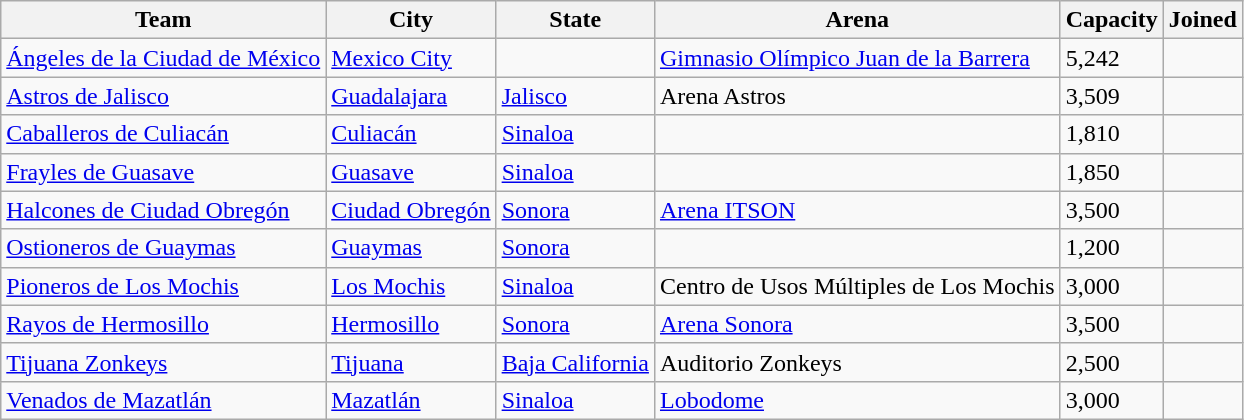<table class="wikitable sortable">
<tr>
<th>Team</th>
<th>City</th>
<th>State</th>
<th>Arena</th>
<th>Capacity</th>
<th>Joined</th>
</tr>
<tr>
<td><a href='#'>Ángeles de la Ciudad de México</a></td>
<td><a href='#'>Mexico City</a></td>
<td></td>
<td><a href='#'>Gimnasio Olímpico Juan de la Barrera</a></td>
<td>5,242</td>
<td></td>
</tr>
<tr>
<td><a href='#'>Astros de Jalisco</a></td>
<td><a href='#'>Guadalajara</a></td>
<td><a href='#'>Jalisco</a></td>
<td>Arena Astros</td>
<td>3,509</td>
<td></td>
</tr>
<tr>
<td><a href='#'>Caballeros de Culiacán</a></td>
<td><a href='#'>Culiacán</a></td>
<td><a href='#'>Sinaloa</a></td>
<td></td>
<td>1,810</td>
<td></td>
</tr>
<tr>
<td><a href='#'>Frayles de Guasave</a></td>
<td><a href='#'>Guasave</a></td>
<td><a href='#'>Sinaloa</a></td>
<td></td>
<td>1,850</td>
<td></td>
</tr>
<tr>
<td><a href='#'>Halcones de Ciudad Obregón</a></td>
<td><a href='#'>Ciudad Obregón</a></td>
<td><a href='#'>Sonora</a></td>
<td><a href='#'>Arena ITSON</a></td>
<td>3,500</td>
<td></td>
</tr>
<tr>
<td><a href='#'>Ostioneros de Guaymas</a></td>
<td><a href='#'>Guaymas</a></td>
<td><a href='#'>Sonora</a></td>
<td></td>
<td>1,200</td>
<td></td>
</tr>
<tr>
<td><a href='#'>Pioneros de Los Mochis</a></td>
<td><a href='#'>Los Mochis</a></td>
<td><a href='#'>Sinaloa</a></td>
<td>Centro de Usos Múltiples de Los Mochis</td>
<td>3,000</td>
<td></td>
</tr>
<tr>
<td><a href='#'>Rayos de Hermosillo</a></td>
<td><a href='#'>Hermosillo</a></td>
<td><a href='#'>Sonora</a></td>
<td><a href='#'>Arena Sonora</a></td>
<td>3,500</td>
<td></td>
</tr>
<tr>
<td><a href='#'>Tijuana Zonkeys</a></td>
<td><a href='#'>Tijuana</a></td>
<td><a href='#'>Baja California</a></td>
<td>Auditorio Zonkeys</td>
<td>2,500</td>
<td></td>
</tr>
<tr>
<td><a href='#'>Venados de Mazatlán</a></td>
<td><a href='#'>Mazatlán</a></td>
<td><a href='#'>Sinaloa</a></td>
<td><a href='#'>Lobodome</a></td>
<td>3,000</td>
<td></td>
</tr>
</table>
